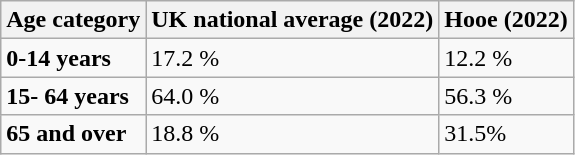<table class="wikitable">
<tr>
<th>Age category</th>
<th>UK national average (2022)</th>
<th>Hooe (2022)</th>
</tr>
<tr>
<td><strong>0-14 years</strong></td>
<td>17.2 %</td>
<td>12.2 %</td>
</tr>
<tr>
<td><strong>15- 64 years</strong></td>
<td>64.0 %</td>
<td>56.3 %</td>
</tr>
<tr>
<td><strong>65 and over</strong></td>
<td>18.8 %</td>
<td>31.5%</td>
</tr>
</table>
